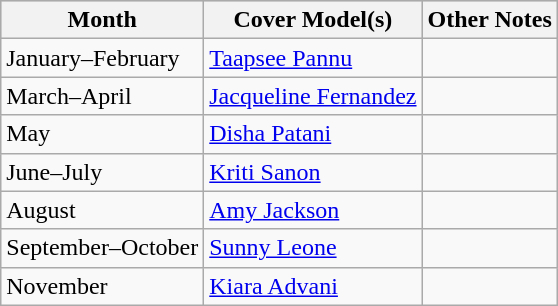<table class="wikitable">
<tr style="background:#ccc; text-align:center;">
<th>Month</th>
<th>Cover Model(s)</th>
<th>Other Notes</th>
</tr>
<tr>
<td>January–February</td>
<td><a href='#'>Taapsee Pannu</a></td>
<td></td>
</tr>
<tr>
<td>March–April</td>
<td><a href='#'>Jacqueline Fernandez</a></td>
<td></td>
</tr>
<tr>
<td>May</td>
<td><a href='#'>Disha Patani</a></td>
<td></td>
</tr>
<tr>
<td>June–July</td>
<td><a href='#'>Kriti Sanon</a></td>
<td></td>
</tr>
<tr>
<td>August</td>
<td><a href='#'>Amy Jackson</a></td>
<td></td>
</tr>
<tr>
<td>September–October</td>
<td><a href='#'>Sunny Leone</a></td>
<td></td>
</tr>
<tr>
<td>November</td>
<td><a href='#'>Kiara Advani</a></td>
<td></td>
</tr>
</table>
